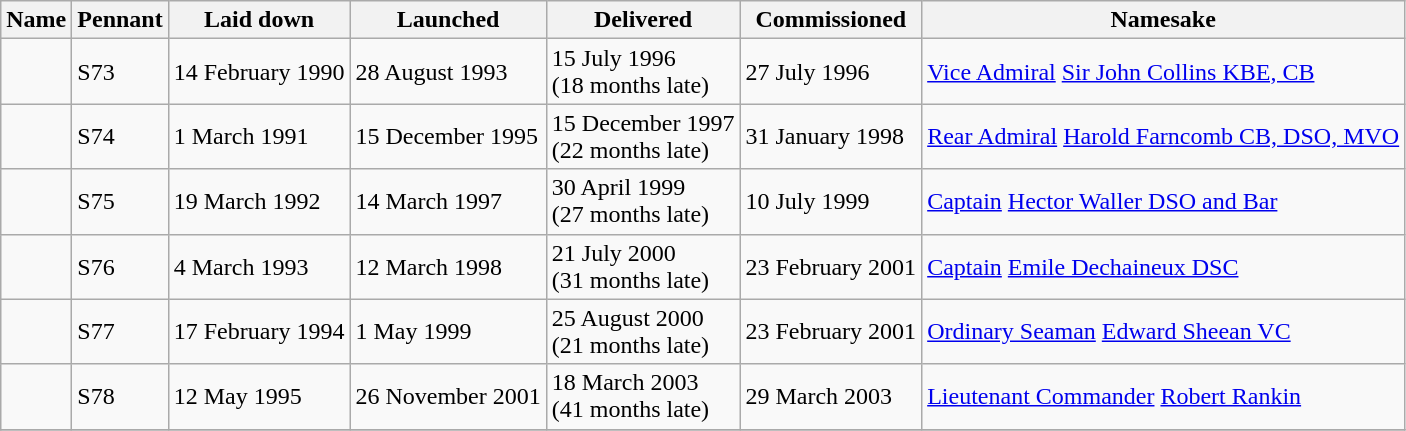<table class="wikitable">
<tr>
<th>Name</th>
<th>Pennant</th>
<th>Laid down</th>
<th>Launched</th>
<th>Delivered</th>
<th>Commissioned</th>
<th>Namesake</th>
</tr>
<tr>
<td></td>
<td>S73</td>
<td>14 February 1990</td>
<td>28 August 1993</td>
<td>15 July 1996<br>(18 months late)</td>
<td>27 July 1996</td>
<td><a href='#'>Vice Admiral</a> <a href='#'>Sir John Collins KBE, CB</a></td>
</tr>
<tr>
<td></td>
<td>S74</td>
<td>1 March 1991</td>
<td>15 December 1995</td>
<td>15 December 1997<br>(22 months late)</td>
<td>31 January 1998</td>
<td><a href='#'>Rear Admiral</a> <a href='#'>Harold Farncomb CB, DSO, MVO</a></td>
</tr>
<tr>
<td></td>
<td>S75</td>
<td>19 March 1992</td>
<td>14 March 1997</td>
<td>30 April 1999<br>(27 months late)</td>
<td>10 July 1999</td>
<td><a href='#'>Captain</a> <a href='#'>Hector Waller DSO and Bar</a></td>
</tr>
<tr>
<td></td>
<td>S76</td>
<td>4 March 1993</td>
<td>12 March 1998</td>
<td>21 July 2000<br>(31 months late)</td>
<td>23 February 2001</td>
<td><a href='#'>Captain</a> <a href='#'>Emile Dechaineux DSC</a></td>
</tr>
<tr>
<td></td>
<td>S77</td>
<td>17 February 1994</td>
<td>1 May 1999</td>
<td>25 August 2000<br>(21 months late)</td>
<td>23 February 2001</td>
<td><a href='#'>Ordinary Seaman</a> <a href='#'>Edward Sheean VC</a></td>
</tr>
<tr>
<td></td>
<td>S78</td>
<td>12 May 1995</td>
<td>26 November 2001</td>
<td>18 March 2003<br>(41 months late)</td>
<td>29 March 2003</td>
<td><a href='#'>Lieutenant Commander</a> <a href='#'>Robert Rankin</a></td>
</tr>
<tr>
</tr>
</table>
